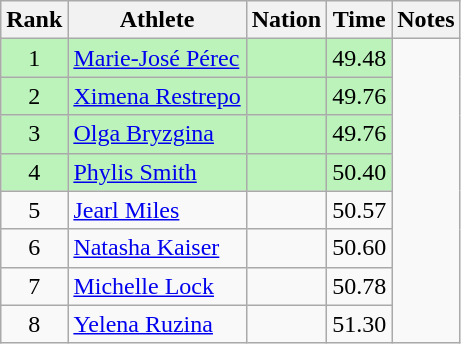<table class="wikitable sortable" style="text-align:center">
<tr>
<th>Rank</th>
<th>Athlete</th>
<th>Nation</th>
<th>Time</th>
<th>Notes</th>
</tr>
<tr style="background:#bbf3bb;">
<td>1</td>
<td align=left><a href='#'>Marie-José Pérec</a></td>
<td align=left></td>
<td>49.48</td>
</tr>
<tr style="background:#bbf3bb;">
<td>2</td>
<td align=left><a href='#'>Ximena Restrepo</a></td>
<td align=left></td>
<td>49.76</td>
</tr>
<tr style="background:#bbf3bb;">
<td>3</td>
<td align=left><a href='#'>Olga Bryzgina</a></td>
<td align=left></td>
<td>49.76</td>
</tr>
<tr style="background:#bbf3bb;">
<td>4</td>
<td align=left><a href='#'>Phylis Smith</a></td>
<td align=left></td>
<td>50.40</td>
</tr>
<tr>
<td>5</td>
<td align=left><a href='#'>Jearl Miles</a></td>
<td align=left></td>
<td>50.57</td>
</tr>
<tr>
<td>6</td>
<td align=left><a href='#'>Natasha Kaiser</a></td>
<td align=left></td>
<td>50.60</td>
</tr>
<tr>
<td>7</td>
<td align=left><a href='#'>Michelle Lock</a></td>
<td align=left></td>
<td>50.78</td>
</tr>
<tr>
<td>8</td>
<td align=left><a href='#'>Yelena Ruzina</a></td>
<td align=left></td>
<td>51.30</td>
</tr>
</table>
